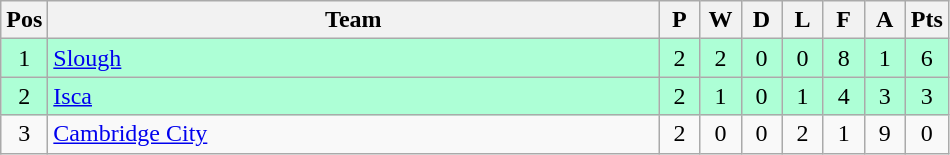<table class="wikitable" style="font-size: 100%">
<tr>
<th width=20>Pos</th>
<th width=400>Team</th>
<th width=20>P</th>
<th width=20>W</th>
<th width=20>D</th>
<th width=20>L</th>
<th width=20>F</th>
<th width=20>A</th>
<th width=20>Pts</th>
</tr>
<tr align=center style="background: #ADFFD6;">
<td>1</td>
<td align="left"><a href='#'>Slough</a></td>
<td>2</td>
<td>2</td>
<td>0</td>
<td>0</td>
<td>8</td>
<td>1</td>
<td>6</td>
</tr>
<tr align=center style="background: #ADFFD6;">
<td>2</td>
<td align="left"><a href='#'>Isca</a></td>
<td>2</td>
<td>1</td>
<td>0</td>
<td>1</td>
<td>4</td>
<td>3</td>
<td>3</td>
</tr>
<tr align=center>
<td>3</td>
<td align="left"><a href='#'>Cambridge City</a></td>
<td>2</td>
<td>0</td>
<td>0</td>
<td>2</td>
<td>1</td>
<td>9</td>
<td>0</td>
</tr>
</table>
